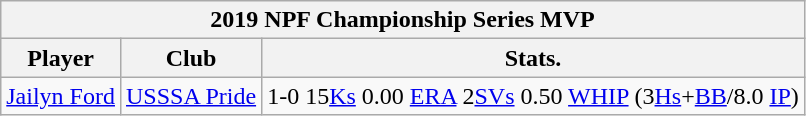<table class="wikitable">
<tr>
<th colspan=3>2019 NPF Championship Series MVP</th>
</tr>
<tr>
<th>Player</th>
<th>Club</th>
<th>Stats.</th>
</tr>
<tr>
<td><a href='#'>Jailyn Ford</a></td>
<td><a href='#'>USSSA Pride</a></td>
<td>1-0 15<a href='#'>Ks</a> 0.00 <a href='#'>ERA</a> 2<a href='#'>SVs</a> 0.50 <a href='#'>WHIP</a> (3<a href='#'>Hs</a>+<a href='#'>BB</a>/8.0 <a href='#'>IP</a>)</td>
</tr>
</table>
